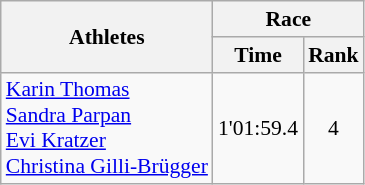<table class="wikitable" border="1" style="font-size:90%">
<tr>
<th rowspan=2>Athletes</th>
<th colspan=2>Race</th>
</tr>
<tr>
<th>Time</th>
<th>Rank</th>
</tr>
<tr>
<td><a href='#'>Karin Thomas</a><br><a href='#'>Sandra Parpan</a><br><a href='#'>Evi Kratzer</a><br><a href='#'>Christina Gilli-Brügger</a></td>
<td align=center>1'01:59.4</td>
<td align=center>4</td>
</tr>
</table>
